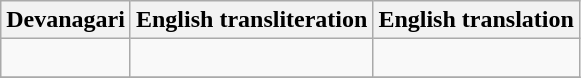<table class="wikitable">
<tr>
<th>Devanagari</th>
<th>English transliteration</th>
<th>English translation</th>
</tr>
<tr>
<td></td>
<td><br></td>
<td></td>
</tr>
<tr>
</tr>
</table>
